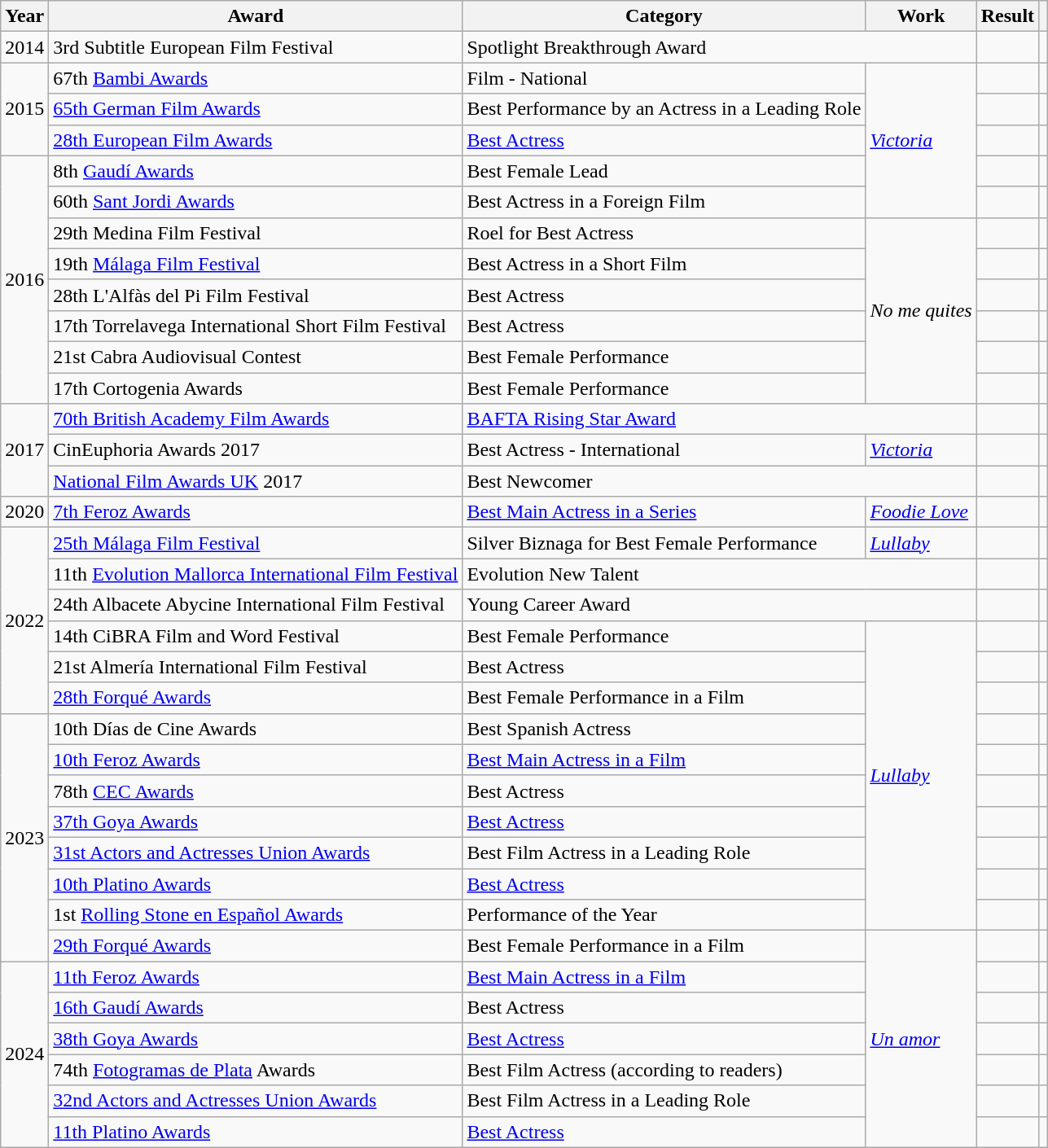<table class="wikitable sortable">
<tr>
<th>Year</th>
<th>Award</th>
<th>Category</th>
<th>Work</th>
<th>Result</th>
<th scope="col" class="unsortable"></th>
</tr>
<tr>
<td align = "center">2014</td>
<td>3rd Subtitle European Film Festival</td>
<td colspan="2">Spotlight Breakthrough Award</td>
<td></td>
<td style="text-align:center;"></td>
</tr>
<tr>
<td align = "center" rowspan="3">2015</td>
<td>67th <a href='#'>Bambi Awards</a></td>
<td>Film - National</td>
<td rowspan="5"><a href='#'><em>Victoria</em></a></td>
<td></td>
<td style="text-align:center;"></td>
</tr>
<tr>
<td><a href='#'>65th German Film Awards</a></td>
<td>Best Performance by an Actress in a Leading Role</td>
<td></td>
<td style="text-align:center;"></td>
</tr>
<tr>
<td><a href='#'>28th European Film Awards</a></td>
<td><a href='#'>Best Actress</a></td>
<td></td>
<td style="text-align:center;"></td>
</tr>
<tr>
<td align = "center" rowspan="8">2016</td>
<td>8th <a href='#'>Gaudí Awards</a></td>
<td>Best Female Lead</td>
<td></td>
<td style="text-align:center;"></td>
</tr>
<tr>
<td>60th <a href='#'>Sant Jordi Awards</a></td>
<td>Best Actress in a Foreign Film</td>
<td></td>
<td style="text-align:center;"></td>
</tr>
<tr>
<td>29th Medina Film Festival</td>
<td>Roel for Best Actress</td>
<td rowspan="6"><em>No me quites</em></td>
<td></td>
<td style="text-align:center;"></td>
</tr>
<tr>
<td>19th <a href='#'>Málaga Film Festival</a></td>
<td>Best Actress in a Short Film</td>
<td></td>
<td style="text-align:center;"></td>
</tr>
<tr>
<td>28th L'Alfàs del Pi Film Festival</td>
<td>Best Actress</td>
<td></td>
<td style="text-align:center;"></td>
</tr>
<tr>
<td>17th Torrelavega International Short Film Festival</td>
<td>Best Actress</td>
<td></td>
<td style="text-align:center;"></td>
</tr>
<tr>
<td>21st Cabra Audiovisual Contest</td>
<td>Best Female Performance</td>
<td></td>
<td style="text-align:center;"></td>
</tr>
<tr>
<td>17th Cortogenia Awards</td>
<td>Best Female Performance</td>
<td></td>
<td style="text-align:center;"></td>
</tr>
<tr>
<td align = "center" rowspan="3">2017</td>
<td><a href='#'>70th British Academy Film Awards</a></td>
<td colspan="2"><a href='#'>BAFTA Rising Star Award</a></td>
<td></td>
<td style="text-align:center;"></td>
</tr>
<tr>
<td>CinEuphoria Awards 2017</td>
<td>Best Actress - International</td>
<td><a href='#'><em>Victoria</em></a></td>
<td></td>
<td style="text-align:center;"></td>
</tr>
<tr>
<td><a href='#'>National Film Awards UK</a> 2017</td>
<td colspan="2">Best Newcomer</td>
<td></td>
<td style="text-align:center;"></td>
</tr>
<tr>
<td align = "center">2020</td>
<td><a href='#'>7th Feroz Awards</a></td>
<td><a href='#'>Best Main Actress in a Series</a></td>
<td><em><a href='#'>Foodie Love</a></em></td>
<td></td>
<td style="text-align:center;"></td>
</tr>
<tr>
<td align = "center" rowspan="6">2022</td>
<td><a href='#'>25th Málaga Film Festival</a></td>
<td>Silver Biznaga for Best Female Performance</td>
<td><a href='#'><em>Lullaby</em></a></td>
<td></td>
<td style="text-align:center;"></td>
</tr>
<tr>
<td>11th <a href='#'>Evolution Mallorca International Film Festival</a></td>
<td colspan="2">Evolution New Talent</td>
<td></td>
<td style="text-align:center;"></td>
</tr>
<tr>
<td>24th Albacete Abycine International Film Festival</td>
<td colspan="2">Young Career Award</td>
<td></td>
<td style="text-align:center;"></td>
</tr>
<tr>
<td>14th CiBRA Film and Word Festival</td>
<td>Best Female Performance</td>
<td rowspan="10"><a href='#'><em>Lullaby</em></a></td>
<td></td>
<td style="text-align:center;"></td>
</tr>
<tr>
<td>21st Almería International Film Festival</td>
<td>Best Actress</td>
<td></td>
<td style="text-align:center;"></td>
</tr>
<tr>
<td><a href='#'>28th Forqué Awards</a></td>
<td>Best Female Performance in a Film</td>
<td></td>
<td style="text-align:center;"></td>
</tr>
<tr>
<td rowspan="8" align="center">2023</td>
<td>10th Días de Cine Awards</td>
<td>Best Spanish Actress</td>
<td></td>
<td style="text-align:center;"></td>
</tr>
<tr>
<td><a href='#'>10th Feroz Awards</a></td>
<td><a href='#'>Best Main Actress in a Film</a></td>
<td></td>
<td style="text-align:center;"></td>
</tr>
<tr>
<td>78th <a href='#'>CEC Awards</a></td>
<td>Best Actress</td>
<td></td>
<td style="text-align:center;"></td>
</tr>
<tr>
<td><a href='#'>37th Goya Awards</a></td>
<td><a href='#'>Best Actress</a></td>
<td></td>
<td style="text-align:center;"></td>
</tr>
<tr>
<td><a href='#'>31st Actors and Actresses Union Awards</a></td>
<td>Best Film Actress in a Leading Role</td>
<td></td>
<td style="text-align:center;"></td>
</tr>
<tr>
<td><a href='#'>10th Platino Awards</a></td>
<td><a href='#'>Best Actress</a></td>
<td></td>
<td style="text-align:center;"></td>
</tr>
<tr>
<td>1st <a href='#'>Rolling Stone en Español Awards</a></td>
<td>Performance of the Year</td>
<td></td>
<td style="text-align:center;"></td>
</tr>
<tr>
<td><a href='#'>29th Forqué Awards</a></td>
<td>Best Female Performance in a Film</td>
<td rowspan="7"><em><a href='#'>Un amor</a></em></td>
<td></td>
<td></td>
</tr>
<tr>
<td rowspan="6" align="center">2024</td>
<td><a href='#'>11th Feroz Awards</a></td>
<td><a href='#'>Best Main Actress in a Film</a></td>
<td></td>
<td></td>
</tr>
<tr>
<td><a href='#'>16th Gaudí Awards</a></td>
<td>Best Actress</td>
<td></td>
<td></td>
</tr>
<tr>
<td><a href='#'>38th Goya Awards</a></td>
<td><a href='#'>Best Actress</a></td>
<td></td>
<td></td>
</tr>
<tr>
<td>74th <a href='#'>Fotogramas de Plata</a> Awards</td>
<td>Best Film Actress (according to readers)</td>
<td></td>
<td></td>
</tr>
<tr>
<td><a href='#'>32nd Actors and Actresses Union Awards</a></td>
<td>Best Film Actress in a Leading Role</td>
<td></td>
<td></td>
</tr>
<tr>
<td><a href='#'>11th Platino Awards</a></td>
<td><a href='#'>Best Actress</a></td>
<td></td>
<td></td>
</tr>
</table>
